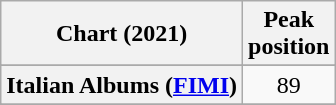<table class="wikitable sortable plainrowheaders" style="text-align:center">
<tr>
<th scope="col">Chart (2021)</th>
<th scope="col">Peak<br>position</th>
</tr>
<tr>
</tr>
<tr>
</tr>
<tr>
</tr>
<tr>
</tr>
<tr>
</tr>
<tr>
</tr>
<tr>
</tr>
<tr>
<th scope="row">Italian Albums (<a href='#'>FIMI</a>)</th>
<td>89</td>
</tr>
<tr>
</tr>
<tr>
</tr>
<tr>
</tr>
<tr>
</tr>
</table>
